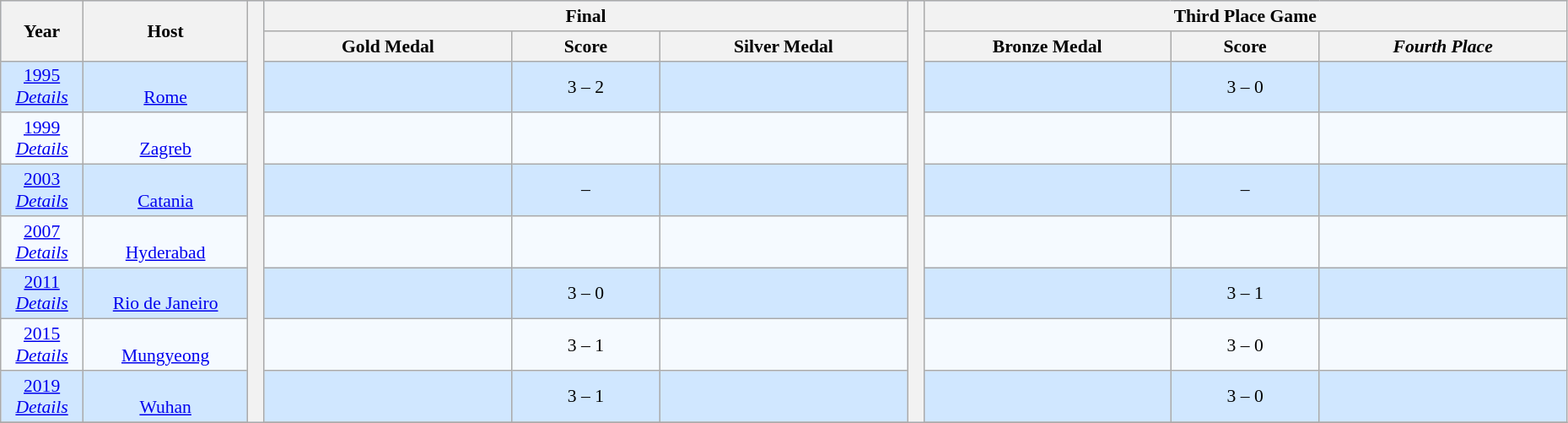<table class="wikitable" style="font-size:90%; width: 98%; text-align: center;">
<tr bgcolor=#C1D8FF>
<th rowspan=2 width=5%>Year</th>
<th rowspan=2 width=10%>Host</th>
<th width=1% rowspan=13 bgcolor=ffffff></th>
<th colspan=3>Final</th>
<th width=1% rowspan=13 bgcolor=ffffff></th>
<th colspan=3>Third Place Game</th>
</tr>
<tr bgcolor=#EFEFEF>
<th width=15%> Gold Medal</th>
<th width=9%>Score</th>
<th width=15%> Silver Medal</th>
<th width=15%> Bronze Medal</th>
<th width=9%>Score</th>
<th width=15%><em>Fourth Place</em></th>
</tr>
<tr bgcolor=#D0E7FF>
<td><a href='#'>1995</a> <br> <em><a href='#'>Details</a></em></td>
<td><br> <a href='#'>Rome</a></td>
<td><strong></strong></td>
<td>3 – 2</td>
<td></td>
<td></td>
<td>3 – 0</td>
<td></td>
</tr>
<tr bgcolor=#F5FAFF>
<td><a href='#'>1999</a> <br> <em><a href='#'>Details</a></em></td>
<td><br> <a href='#'>Zagreb</a></td>
<td><strong></strong></td>
<td></td>
<td></td>
<td></td>
<td></td>
<td></td>
</tr>
<tr bgcolor=#D0E7FF>
<td><a href='#'>2003</a> <br> <em><a href='#'>Details</a></em></td>
<td><br> <a href='#'>Catania</a></td>
<td><strong></strong></td>
<td>–</td>
<td></td>
<td></td>
<td>–</td>
<td></td>
</tr>
<tr bgcolor=#F5FAFF>
<td><a href='#'>2007</a> <br> <em><a href='#'>Details</a></em></td>
<td><br> <a href='#'>Hyderabad</a></td>
<td><strong></strong></td>
<td></td>
<td></td>
<td></td>
<td></td>
<td></td>
</tr>
<tr bgcolor=#D0E7FF>
<td><a href='#'>2011</a> <br> <em><a href='#'>Details</a></em></td>
<td><br> <a href='#'>Rio de Janeiro</a></td>
<td><strong></strong></td>
<td>3 – 0</td>
<td></td>
<td></td>
<td>3 – 1</td>
<td></td>
</tr>
<tr bgcolor=#F5FAFF>
<td><a href='#'>2015</a> <br> <em><a href='#'>Details</a></em></td>
<td><br> <a href='#'>Mungyeong</a></td>
<td><strong></strong></td>
<td>3 – 1</td>
<td></td>
<td></td>
<td>3 – 0</td>
<td></td>
</tr>
<tr bgcolor=#D0E7FF>
<td><a href='#'>2019</a> <br> <em><a href='#'>Details</a></em></td>
<td><br> <a href='#'>Wuhan</a></td>
<td><strong></strong></td>
<td>3 – 1</td>
<td></td>
<td></td>
<td>3 – 0</td>
<td></td>
</tr>
<tr>
</tr>
</table>
